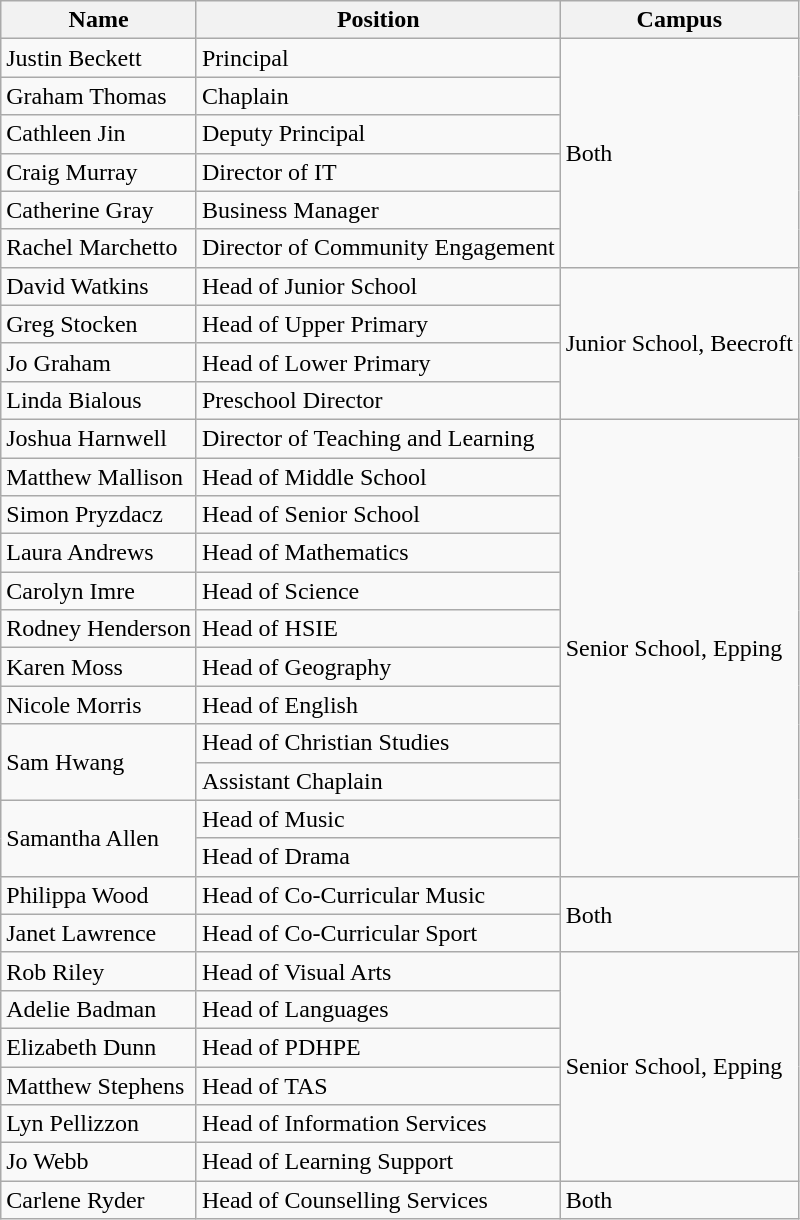<table class="wikitable">
<tr>
<th>Name</th>
<th>Position</th>
<th>Campus</th>
</tr>
<tr>
<td>Justin Beckett</td>
<td>Principal</td>
<td rowspan='6'>Both</td>
</tr>
<tr>
<td>Graham Thomas</td>
<td>Chaplain</td>
</tr>
<tr>
<td>Cathleen Jin</td>
<td>Deputy Principal</td>
</tr>
<tr>
<td>Craig Murray</td>
<td>Director of IT</td>
</tr>
<tr>
<td>Catherine Gray</td>
<td>Business Manager</td>
</tr>
<tr>
<td>Rachel Marchetto</td>
<td>Director of Community Engagement</td>
</tr>
<tr>
<td>David Watkins</td>
<td>Head of Junior School</td>
<td rowspan='4'>Junior School, Beecroft</td>
</tr>
<tr>
<td>Greg Stocken</td>
<td>Head of Upper Primary</td>
</tr>
<tr>
<td>Jo Graham</td>
<td>Head of Lower Primary</td>
</tr>
<tr>
<td>Linda Bialous</td>
<td>Preschool Director</td>
</tr>
<tr>
<td>Joshua Harnwell</td>
<td>Director of Teaching and Learning</td>
<td rowspan='12'>Senior School, Epping</td>
</tr>
<tr>
<td>Matthew Mallison</td>
<td>Head of Middle School</td>
</tr>
<tr>
<td>Simon Pryzdacz</td>
<td>Head of Senior School</td>
</tr>
<tr>
<td>Laura Andrews</td>
<td>Head of Mathematics</td>
</tr>
<tr>
<td>Carolyn Imre</td>
<td>Head of Science</td>
</tr>
<tr>
<td>Rodney Henderson</td>
<td>Head of HSIE</td>
</tr>
<tr>
<td>Karen Moss</td>
<td>Head of Geography</td>
</tr>
<tr>
<td>Nicole Morris</td>
<td>Head of English</td>
</tr>
<tr>
<td rowspan='2'>Sam Hwang</td>
<td>Head of Christian Studies</td>
</tr>
<tr>
<td>Assistant Chaplain</td>
</tr>
<tr>
<td rowspan='2'>Samantha Allen</td>
<td>Head of Music</td>
</tr>
<tr>
<td>Head of Drama</td>
</tr>
<tr>
<td>Philippa Wood</td>
<td>Head of Co-Curricular Music</td>
<td rowspan='2'>Both</td>
</tr>
<tr>
<td>Janet Lawrence</td>
<td>Head of Co-Curricular Sport</td>
</tr>
<tr>
<td>Rob Riley</td>
<td>Head of Visual Arts</td>
<td rowspan='6'>Senior School, Epping</td>
</tr>
<tr>
<td>Adelie Badman</td>
<td>Head of Languages</td>
</tr>
<tr>
<td>Elizabeth Dunn</td>
<td>Head of PDHPE</td>
</tr>
<tr>
<td>Matthew Stephens</td>
<td>Head of TAS</td>
</tr>
<tr>
<td>Lyn Pellizzon</td>
<td>Head of Information Services</td>
</tr>
<tr>
<td>Jo Webb</td>
<td>Head of Learning Support</td>
</tr>
<tr>
<td>Carlene Ryder</td>
<td>Head of Counselling Services</td>
<td>Both</td>
</tr>
</table>
